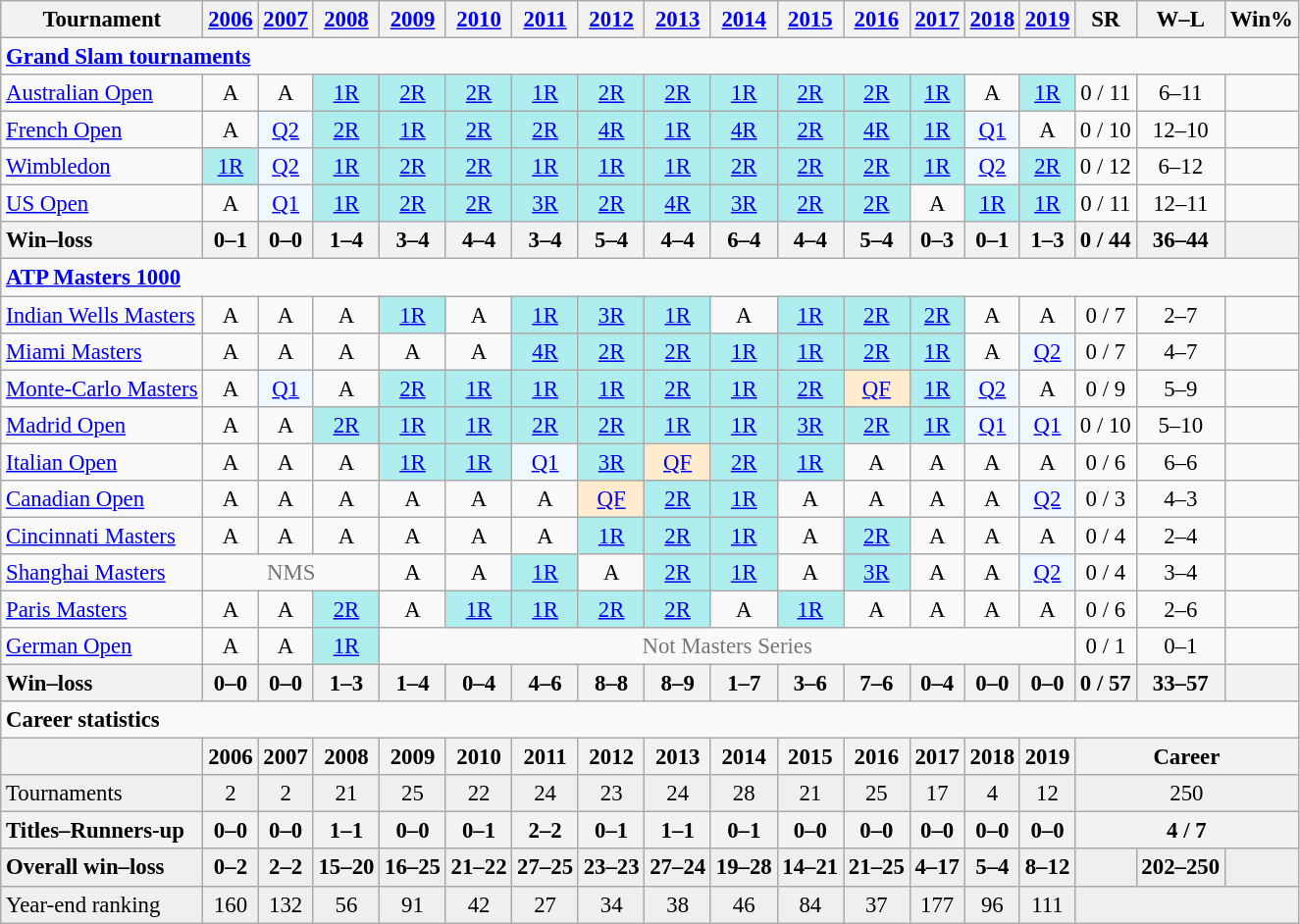<table class=wikitable style=text-align:center;font-size:95%>
<tr>
<th>Tournament</th>
<th><a href='#'>2006</a></th>
<th><a href='#'>2007</a></th>
<th><a href='#'>2008</a></th>
<th><a href='#'>2009</a></th>
<th><a href='#'>2010</a></th>
<th><a href='#'>2011</a></th>
<th><a href='#'>2012</a></th>
<th><a href='#'>2013</a></th>
<th><a href='#'>2014</a></th>
<th><a href='#'>2015</a></th>
<th><a href='#'>2016</a></th>
<th><a href='#'>2017</a></th>
<th><a href='#'>2018</a></th>
<th><a href='#'>2019</a></th>
<th>SR</th>
<th>W–L</th>
<th>Win%</th>
</tr>
<tr>
<td colspan="18" align="left"><strong><a href='#'>Grand Slam tournaments</a></strong></td>
</tr>
<tr>
<td align=left><a href='#'>Australian Open</a></td>
<td>A</td>
<td>A</td>
<td bgcolor=afeeee><a href='#'>1R</a></td>
<td bgcolor=afeeee><a href='#'>2R</a></td>
<td bgcolor=afeeee><a href='#'>2R</a></td>
<td bgcolor=afeeee><a href='#'>1R</a></td>
<td bgcolor=afeeee><a href='#'>2R</a></td>
<td bgcolor=afeeee><a href='#'>2R</a></td>
<td bgcolor=afeeee><a href='#'>1R</a></td>
<td bgcolor=afeeee><a href='#'>2R</a></td>
<td bgcolor=afeeee><a href='#'>2R</a></td>
<td bgcolor=afeeee><a href='#'>1R</a></td>
<td>A</td>
<td bgcolor=afeeee><a href='#'>1R</a></td>
<td>0 / 11</td>
<td>6–11</td>
<td></td>
</tr>
<tr>
<td align=left><a href='#'>French Open</a></td>
<td>A</td>
<td bgcolor=f0f8ff><a href='#'>Q2</a></td>
<td bgcolor=afeeee><a href='#'>2R</a></td>
<td bgcolor=afeeee><a href='#'>1R</a></td>
<td bgcolor=afeeee><a href='#'>2R</a></td>
<td bgcolor=afeeee><a href='#'>2R</a></td>
<td bgcolor=afeeee><a href='#'>4R</a></td>
<td bgcolor=afeeee><a href='#'>1R</a></td>
<td bgcolor=afeeee><a href='#'>4R</a></td>
<td bgcolor=afeeee><a href='#'>2R</a></td>
<td bgcolor=afeeee><a href='#'>4R</a></td>
<td bgcolor=afeeee><a href='#'>1R</a></td>
<td bgcolor=f0f8ff><a href='#'>Q1</a></td>
<td>A</td>
<td>0 / 10</td>
<td>12–10</td>
<td></td>
</tr>
<tr>
<td align=left><a href='#'>Wimbledon</a></td>
<td bgcolor=afeeee><a href='#'>1R</a></td>
<td bgcolor=f0f8ff><a href='#'>Q2</a></td>
<td bgcolor=afeeee><a href='#'>1R</a></td>
<td bgcolor=afeeee><a href='#'>2R</a></td>
<td bgcolor=afeeee><a href='#'>2R</a></td>
<td bgcolor=afeeee><a href='#'>1R</a></td>
<td bgcolor=afeeee><a href='#'>1R</a></td>
<td bgcolor=afeeee><a href='#'>1R</a></td>
<td bgcolor=afeeee><a href='#'>2R</a></td>
<td bgcolor=afeeee><a href='#'>2R</a></td>
<td bgcolor=afeeee><a href='#'>2R</a></td>
<td bgcolor=afeeee><a href='#'>1R</a></td>
<td bgcolor=f0f8ff><a href='#'>Q2</a></td>
<td bgcolor=afeeee><a href='#'>2R</a></td>
<td>0 / 12</td>
<td>6–12</td>
<td></td>
</tr>
<tr>
<td align=left><a href='#'>US Open</a></td>
<td>A</td>
<td bgcolor=f0f8ff><a href='#'>Q1</a></td>
<td bgcolor=afeeee><a href='#'>1R</a></td>
<td bgcolor=afeeee><a href='#'>2R</a></td>
<td bgcolor=afeeee><a href='#'>2R</a></td>
<td bgcolor=afeeee><a href='#'>3R</a></td>
<td bgcolor=afeeee><a href='#'>2R</a></td>
<td bgcolor=afeeee><a href='#'>4R</a></td>
<td bgcolor=afeeee><a href='#'>3R</a></td>
<td bgcolor=afeeee><a href='#'>2R</a></td>
<td bgcolor=afeeee><a href='#'>2R</a></td>
<td>A</td>
<td bgcolor=afeeee><a href='#'>1R</a></td>
<td bgcolor=afeeee><a href='#'>1R</a></td>
<td>0 / 11</td>
<td>12–11</td>
<td></td>
</tr>
<tr>
<th style=text-align:left>Win–loss</th>
<th>0–1</th>
<th>0–0</th>
<th>1–4</th>
<th>3–4</th>
<th>4–4</th>
<th>3–4</th>
<th>5–4</th>
<th>4–4</th>
<th>6–4</th>
<th>4–4</th>
<th>5–4</th>
<th>0–3</th>
<th>0–1</th>
<th>1–3</th>
<th>0 / 44</th>
<th>36–44</th>
<th></th>
</tr>
<tr>
<td colspan="18" align="left"><strong><a href='#'>ATP Masters 1000</a></strong></td>
</tr>
<tr>
<td align=left><a href='#'>Indian Wells Masters</a></td>
<td>A</td>
<td>A</td>
<td>A</td>
<td bgcolor=afeeee><a href='#'>1R</a></td>
<td>A</td>
<td bgcolor=afeeee><a href='#'>1R</a></td>
<td bgcolor=afeeee><a href='#'>3R</a></td>
<td bgcolor=afeeee><a href='#'>1R</a></td>
<td>A</td>
<td bgcolor=afeeee><a href='#'>1R</a></td>
<td bgcolor=afeeee><a href='#'>2R</a></td>
<td bgcolor=afeeee><a href='#'>2R</a></td>
<td>A</td>
<td>A</td>
<td>0 / 7</td>
<td>2–7</td>
<td></td>
</tr>
<tr>
<td align=left><a href='#'>Miami Masters</a></td>
<td>A</td>
<td>A</td>
<td>A</td>
<td>A</td>
<td>A</td>
<td bgcolor=afeeee><a href='#'>4R</a></td>
<td bgcolor=afeeee><a href='#'>2R</a></td>
<td bgcolor=afeeee><a href='#'>2R</a></td>
<td bgcolor=afeeee><a href='#'>1R</a></td>
<td bgcolor=afeeee><a href='#'>1R</a></td>
<td bgcolor=afeeee><a href='#'>2R</a></td>
<td bgcolor=afeeee><a href='#'>1R</a></td>
<td>A</td>
<td bgcolor=f0f8ff><a href='#'>Q2</a></td>
<td>0 / 7</td>
<td>4–7</td>
<td></td>
</tr>
<tr>
<td align=left><a href='#'>Monte-Carlo Masters</a></td>
<td>A</td>
<td bgcolor=f0f8ff><a href='#'>Q1</a></td>
<td>A</td>
<td bgcolor=afeeee><a href='#'>2R</a></td>
<td bgcolor=afeeee><a href='#'>1R</a></td>
<td bgcolor=afeeee><a href='#'>1R</a></td>
<td bgcolor=afeeee><a href='#'>1R</a></td>
<td bgcolor=afeeee><a href='#'>2R</a></td>
<td bgcolor=afeeee><a href='#'>1R</a></td>
<td bgcolor=afeeee><a href='#'>2R</a></td>
<td bgcolor=ffebcd><a href='#'>QF</a></td>
<td bgcolor=afeeee><a href='#'>1R</a></td>
<td bgcolor=f0f8ff><a href='#'>Q2</a></td>
<td>A</td>
<td>0 / 9</td>
<td>5–9</td>
<td></td>
</tr>
<tr>
<td align=left><a href='#'>Madrid Open</a></td>
<td>A</td>
<td>A</td>
<td bgcolor=afeeee><a href='#'>2R</a></td>
<td bgcolor=afeeee><a href='#'>1R</a></td>
<td bgcolor=afeeee><a href='#'>1R</a></td>
<td bgcolor=afeeee><a href='#'>2R</a></td>
<td bgcolor=afeeee><a href='#'>2R</a></td>
<td bgcolor=afeeee><a href='#'>1R</a></td>
<td bgcolor=afeeee><a href='#'>1R</a></td>
<td bgcolor=afeeee><a href='#'>3R</a></td>
<td bgcolor=afeeee><a href='#'>2R</a></td>
<td bgcolor=afeeee><a href='#'>1R</a></td>
<td bgcolor=f0f8ff><a href='#'>Q1</a></td>
<td bgcolor=f0f8ff><a href='#'>Q1</a></td>
<td>0 / 10</td>
<td>5–10</td>
<td></td>
</tr>
<tr>
<td align=left><a href='#'>Italian Open</a></td>
<td>A</td>
<td>A</td>
<td>A</td>
<td bgcolor=afeeee><a href='#'>1R</a></td>
<td bgcolor=afeeee><a href='#'>1R</a></td>
<td bgcolor=f0f8ff><a href='#'>Q1</a></td>
<td bgcolor=afeeee><a href='#'>3R</a></td>
<td bgcolor=ffebcd><a href='#'>QF</a></td>
<td bgcolor=afeeee><a href='#'>2R</a></td>
<td bgcolor=afeeee><a href='#'>1R</a></td>
<td>A</td>
<td>A</td>
<td>A</td>
<td>A</td>
<td>0 / 6</td>
<td>6–6</td>
<td></td>
</tr>
<tr>
<td align=left><a href='#'>Canadian Open</a></td>
<td>A</td>
<td>A</td>
<td>A</td>
<td>A</td>
<td>A</td>
<td>A</td>
<td bgcolor=ffebcd><a href='#'>QF</a></td>
<td bgcolor=afeeee><a href='#'>2R</a></td>
<td bgcolor=afeeee><a href='#'>1R</a></td>
<td>A</td>
<td>A</td>
<td>A</td>
<td>A</td>
<td bgcolor=f0f8ff><a href='#'>Q2</a></td>
<td>0 / 3</td>
<td>4–3</td>
<td></td>
</tr>
<tr>
<td align=left><a href='#'>Cincinnati Masters</a></td>
<td>A</td>
<td>A</td>
<td>A</td>
<td>A</td>
<td>A</td>
<td>A</td>
<td bgcolor=afeeee><a href='#'>1R</a></td>
<td bgcolor=afeeee><a href='#'>2R</a></td>
<td bgcolor=afeeee><a href='#'>1R</a></td>
<td>A</td>
<td bgcolor=afeeee><a href='#'>2R</a></td>
<td>A</td>
<td>A</td>
<td>A</td>
<td>0 / 4</td>
<td>2–4</td>
<td></td>
</tr>
<tr>
<td align=left><a href='#'>Shanghai Masters</a></td>
<td colspan=3 style=color:#767676>NMS</td>
<td>A</td>
<td>A</td>
<td bgcolor=afeeee><a href='#'>1R</a></td>
<td>A</td>
<td bgcolor=afeeee><a href='#'>2R</a></td>
<td bgcolor=afeeee><a href='#'>1R</a></td>
<td>A</td>
<td bgcolor=afeeee><a href='#'>3R</a></td>
<td>A</td>
<td>A</td>
<td bgcolor=f0f8ff><a href='#'>Q2</a></td>
<td>0 / 4</td>
<td>3–4</td>
<td></td>
</tr>
<tr>
<td align=left><a href='#'>Paris Masters</a></td>
<td>A</td>
<td>A</td>
<td bgcolor=afeeee><a href='#'>2R</a></td>
<td>A</td>
<td bgcolor=afeeee><a href='#'>1R</a></td>
<td bgcolor=afeeee><a href='#'>1R</a></td>
<td bgcolor=afeeee><a href='#'>2R</a></td>
<td bgcolor=afeeee><a href='#'>2R</a></td>
<td>A</td>
<td bgcolor=afeeee><a href='#'>1R</a></td>
<td>A</td>
<td>A</td>
<td>A</td>
<td>A</td>
<td>0 / 6</td>
<td>2–6</td>
<td></td>
</tr>
<tr>
<td align=left><a href='#'>German Open</a></td>
<td>A</td>
<td>A</td>
<td bgcolor=afeeee><a href='#'>1R</a></td>
<td colspan=11 style=color:#767676>Not Masters Series</td>
<td>0 / 1</td>
<td>0–1</td>
<td></td>
</tr>
<tr>
<th style=text-align:left>Win–loss</th>
<th>0–0</th>
<th>0–0</th>
<th>1–3</th>
<th>1–4</th>
<th>0–4</th>
<th>4–6</th>
<th>8–8</th>
<th>8–9</th>
<th>1–7</th>
<th>3–6</th>
<th>7–6</th>
<th>0–4</th>
<th>0–0</th>
<th>0–0</th>
<th>0 / 57</th>
<th>33–57</th>
<th></th>
</tr>
<tr>
<td colspan="18" align="left"><strong>Career statistics</strong></td>
</tr>
<tr>
<th></th>
<th>2006</th>
<th>2007</th>
<th>2008</th>
<th>2009</th>
<th>2010</th>
<th>2011</th>
<th>2012</th>
<th>2013</th>
<th>2014</th>
<th>2015</th>
<th>2016</th>
<th>2017</th>
<th>2018</th>
<th>2019</th>
<th colspan="3">Career</th>
</tr>
<tr bgcolor=efefef>
<td align=left>Tournaments</td>
<td>2</td>
<td>2</td>
<td>21</td>
<td>25</td>
<td>22</td>
<td>24</td>
<td>23</td>
<td>24</td>
<td>28</td>
<td>21</td>
<td>25</td>
<td>17</td>
<td>4</td>
<td>12</td>
<td colspan="3">250</td>
</tr>
<tr>
<th style=text-align:left>Titles–Runners-up</th>
<th>0–0</th>
<th>0–0</th>
<th>1–1</th>
<th>0–0</th>
<th>0–1</th>
<th>2–2</th>
<th>0–1</th>
<th>1–1</th>
<th>0–1</th>
<th>0–0</th>
<th>0–0</th>
<th>0–0</th>
<th>0–0</th>
<th>0–0</th>
<th colspan="3">4 / 7</th>
</tr>
<tr style="font-weight:bold; background:#efefef;">
<td style="text-align:left">Overall win–loss</td>
<td>0–2</td>
<td>2–2</td>
<td>15–20</td>
<td>16–25</td>
<td>21–22</td>
<td>27–25</td>
<td>23–23</td>
<td>27–24</td>
<td>19–28</td>
<td>14–21</td>
<td>21–25</td>
<td>4–17</td>
<td>5–4</td>
<td>8–12</td>
<td></td>
<td>202–250</td>
<td></td>
</tr>
<tr bgcolor=EFEFEF>
<td align=left>Year-end ranking</td>
<td>160</td>
<td>132</td>
<td>56</td>
<td>91</td>
<td>42</td>
<td>27</td>
<td>34</td>
<td>38</td>
<td>46</td>
<td>84</td>
<td>37</td>
<td>177</td>
<td>96</td>
<td>111</td>
<td colspan=3></td>
</tr>
</table>
